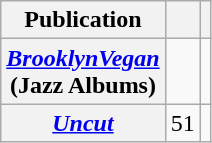<table class="wikitable plainrowheaders">
<tr>
<th scope="col">Publication</th>
<th scope="col"></th>
<th scope="col"></th>
</tr>
<tr>
<th scope="row"><em><a href='#'>BrooklynVegan</a></em><br>(Jazz Albums)</th>
<td></td>
<td></td>
</tr>
<tr>
<th scope="row"><em><a href='#'>Uncut</a></em></th>
<td>51</td>
<td></td>
</tr>
</table>
